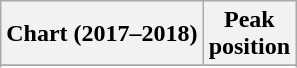<table class="wikitable plainrowheaders sortable" style="text-align:center;">
<tr>
<th scope="col">Chart (2017–2018)</th>
<th scope="col">Peak<br>position</th>
</tr>
<tr>
</tr>
<tr>
</tr>
<tr>
</tr>
<tr>
</tr>
<tr>
</tr>
<tr>
</tr>
</table>
